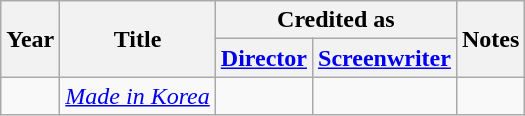<table class="wikitable sortable plainrowheaders">
<tr>
<th rowspan="2">Year</th>
<th rowspan="2">Title</th>
<th colspan="2">Credited as</th>
<th rowspan="2">Notes</th>
</tr>
<tr>
<th><a href='#'>Director</a></th>
<th><a href='#'>Screenwriter</a></th>
</tr>
<tr>
<td></td>
<td><em><a href='#'>Made in Korea</a></em></td>
<td></td>
<td></td>
<td></td>
</tr>
</table>
